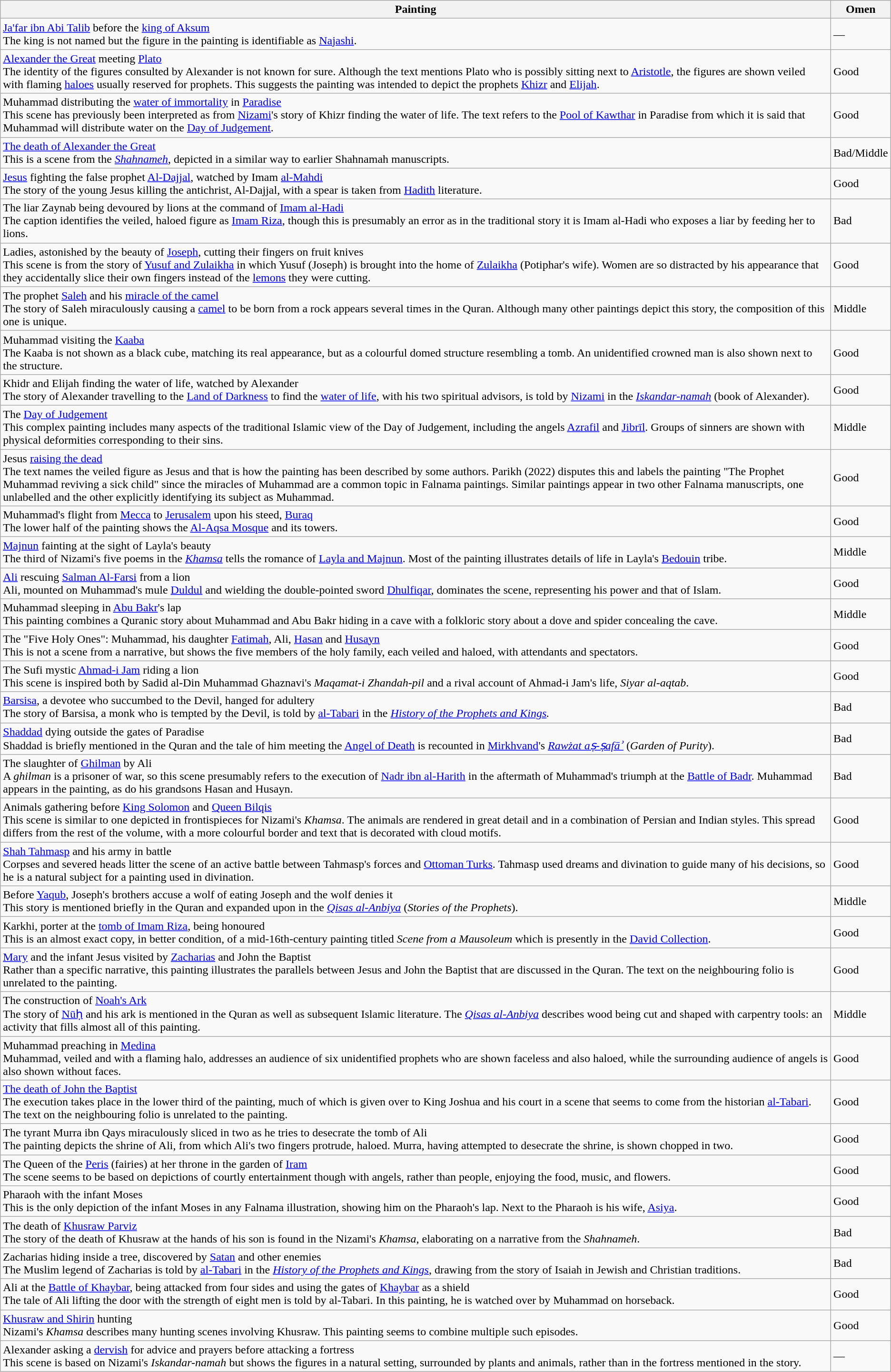<table class="wikitable">
<tr>
<th>Painting</th>
<th>Omen</th>
</tr>
<tr>
<td><a href='#'>Ja'far ibn Abi Talib</a> before the <a href='#'>king of Aksum</a><br>The king is not named but the figure in the painting is identifiable as <a href='#'>Najashi</a>.</td>
<td>—</td>
</tr>
<tr>
<td><a href='#'>Alexander the Great</a> meeting <a href='#'>Plato</a><br>The identity of the figures consulted by Alexander is not known for sure. Although the text mentions Plato who is possibly sitting next to <a href='#'>Aristotle</a>, the figures are shown veiled with flaming <a href='#'>haloes</a> usually reserved for prophets. This suggests the painting was intended to depict the prophets <a href='#'>Khizr</a> and <a href='#'>Elijah</a>.</td>
<td>Good</td>
</tr>
<tr>
<td>Muhammad distributing the <a href='#'>water of immortality</a> in <a href='#'>Paradise</a><br>This scene has previously been interpreted as from <a href='#'>Nizami</a>'s story of Khizr finding the water of life. The text refers to the <a href='#'>Pool of Kawthar</a> in Paradise from which it is said that Muhammad will distribute water on the <a href='#'>Day of Judgement</a>.</td>
<td>Good</td>
</tr>
<tr>
<td><a href='#'>The death of Alexander the Great</a><br>This is a scene from the <em><a href='#'>Shahnameh</a></em>, depicted in a similar way to earlier Shahnamah manuscripts.</td>
<td>Bad/Middle</td>
</tr>
<tr>
<td><a href='#'>Jesus</a> fighting the false prophet <a href='#'>Al-Dajjal</a>, watched by Imam <a href='#'>al-Mahdi</a><br>The story of the young Jesus killing the antichrist, Al-Dajjal, with a spear is taken from <a href='#'>Hadith</a> literature.</td>
<td>Good</td>
</tr>
<tr>
<td>The liar Zaynab being devoured by lions at the command of <a href='#'>Imam al-Hadi</a><br>The caption identifies the veiled, haloed figure as <a href='#'>Imam Riza</a>, though this is presumably an error as in the traditional story it is Imam al-Hadi who exposes a liar by feeding her to lions.</td>
<td>Bad</td>
</tr>
<tr>
<td>Ladies, astonished by the beauty of <a href='#'>Joseph</a>, cutting their fingers on fruit knives<br>This scene is from the story of <a href='#'>Yusuf and Zulaikha</a> in which Yusuf (Joseph) is brought into the home of <a href='#'>Zulaikha</a> (Potiphar's wife). Women are so distracted by his appearance that they accidentally slice their own fingers instead of the <a href='#'>lemons</a> they were cutting.</td>
<td>Good</td>
</tr>
<tr>
<td>The prophet <a href='#'>Saleh</a> and his <a href='#'>miracle of the camel</a><br>The story of Saleh miraculously causing a <a href='#'>camel</a>  to be born from a rock appears several times in the Quran. Although many other paintings depict this story, the composition of this one is unique.</td>
<td>Middle</td>
</tr>
<tr>
<td>Muhammad visiting the <a href='#'>Kaaba</a><br>The Kaaba is not shown as a black cube, matching its real appearance, but as a colourful domed structure resembling a tomb. An unidentified crowned man is also shown next to the structure.</td>
<td>Good</td>
</tr>
<tr>
<td>Khidr and Elijah finding the water of life, watched by Alexander<br>The story of Alexander travelling to the <a href='#'>Land of Darkness</a> to find the <a href='#'>water of life</a>, with his two spiritual advisors, is told by <a href='#'>Nizami</a> in the <em><a href='#'>Iskandar-namah</a></em> (book of Alexander).</td>
<td>Good</td>
</tr>
<tr>
<td>The <a href='#'>Day of Judgement</a><br>This complex painting includes many aspects of the traditional Islamic view of the Day of Judgement, including the angels <a href='#'>Azrafil</a> and <a href='#'>Jibrīl</a>. Groups of sinners are shown with physical deformities corresponding to their sins.</td>
<td>Middle</td>
</tr>
<tr>
<td>Jesus <a href='#'>raising the dead</a><br>The text names the veiled figure as Jesus and that is how the painting has been described by some authors. Parikh (2022) disputes this and labels the painting "The Prophet Muhammad reviving a sick child" since the miracles of Muhammad are a common topic in Falnama paintings. Similar paintings appear in two other Falnama manuscripts, one unlabelled and the other explicitly identifying its subject as Muhammad.</td>
<td>Good</td>
</tr>
<tr>
<td>Muhammad's flight from <a href='#'>Mecca</a> to <a href='#'>Jerusalem</a> upon his steed, <a href='#'>Buraq</a><br>The lower half of the painting shows the <a href='#'>Al-Aqsa Mosque</a> and its towers.</td>
<td>Good</td>
</tr>
<tr>
<td><a href='#'>Majnun</a> fainting at the sight of Layla's beauty<br>The third of Nizami's five poems in the <em><a href='#'>Khamsa</a></em> tells the romance of <a href='#'>Layla and Majnun</a>. Most of the painting illustrates details of life in Layla's <a href='#'>Bedouin</a> tribe.</td>
<td>Middle</td>
</tr>
<tr>
<td><a href='#'>Ali</a> rescuing <a href='#'>Salman Al-Farsi</a> from a lion<br>Ali, mounted on Muhammad's mule <a href='#'>Duldul</a> and wielding the double-pointed sword <a href='#'>Dhulfiqar</a>, dominates the scene, representing his power and that of Islam.</td>
<td>Good</td>
</tr>
<tr>
<td>Muhammad sleeping in <a href='#'>Abu Bakr</a>'s lap<br>This painting combines a Quranic story about Muhammad and Abu Bakr hiding in a cave with a folkloric story about a dove and spider concealing the cave.</td>
<td>Middle</td>
</tr>
<tr>
<td>The "Five Holy Ones": Muhammad, his daughter <a href='#'>Fatimah</a>, Ali, <a href='#'>Hasan</a> and <a href='#'>Husayn</a><br>This is not a scene from a narrative, but shows the five members of the holy family, each veiled and haloed, with attendants and spectators.</td>
<td>Good</td>
</tr>
<tr>
<td>The Sufi mystic <a href='#'>Ahmad-i Jam</a> riding a lion<br>This scene is inspired both by Sadid al-Din Muhammad Ghaznavi's <em>Maqamat-i Zhandah-pil</em> and a rival account of Ahmad-i Jam's life, <em>Siyar al-aqtab</em>.</td>
<td>Good</td>
</tr>
<tr>
<td><a href='#'>Barsisa</a>, a devotee who succumbed to the Devil, hanged for adultery<br>The story of Barsisa, a monk who is tempted by the Devil, is told by <a href='#'>al-Tabari</a> in the <em><a href='#'>History of the Prophets and Kings</a>.</em></td>
<td>Bad</td>
</tr>
<tr>
<td><a href='#'>Shaddad</a> dying outside the gates of Paradise<br>Shaddad is briefly mentioned in the Quran and the tale of him meeting the <a href='#'>Angel of Death</a> is recounted in <a href='#'>Mirkhvand</a>'s <em><a href='#'>Rawżat aṣ-ṣafāʾ</a></em> (<em>Garden of Purity</em>).</td>
<td>Bad</td>
</tr>
<tr>
<td>The slaughter of <a href='#'>Ghilman</a> by Ali<br>A <em>ghilman</em> is a prisoner of war, so this scene presumably refers to the execution of <a href='#'>Nadr ibn al-Harith</a> in the aftermath of Muhammad's triumph at the <a href='#'>Battle of Badr</a>. Muhammad appears in the painting, as do his grandsons Hasan and Husayn.</td>
<td>Bad</td>
</tr>
<tr>
<td>Animals gathering before <a href='#'>King Solomon</a> and <a href='#'>Queen Bilqis</a><br>This scene is similar to one depicted in frontispieces for Nizami's <em>Khamsa</em>. The animals are rendered in great detail and in a combination of Persian and Indian styles. This spread differs from the rest of the volume, with a more colourful border and text that is decorated with cloud motifs.</td>
<td>Good</td>
</tr>
<tr>
<td><a href='#'>Shah Tahmasp</a> and his army in battle<br>Corpses and severed heads litter the scene of an active battle between Tahmasp's forces and <a href='#'>Ottoman Turks</a>. Tahmasp used dreams and divination to guide many of his decisions, so he is a natural subject for a painting used in divination.</td>
<td>Good</td>
</tr>
<tr>
<td>Before <a href='#'>Yaqub</a>, Joseph's brothers accuse a wolf of eating Joseph and the wolf denies it<br>This story is mentioned briefly in the Quran and expanded upon in the <em><a href='#'>Qisas al-Anbiya</a></em> (<em>Stories of the Prophets</em>).</td>
<td>Middle</td>
</tr>
<tr>
<td>Karkhi, porter at the <a href='#'>tomb of Imam Riza</a>, being honoured<br>This is an almost exact copy, in better condition, of a mid-16th-century painting titled <em>Scene from a Mausoleum</em> which is presently in the <a href='#'>David Collection</a>.</td>
<td>Good</td>
</tr>
<tr>
<td><a href='#'>Mary</a> and the infant Jesus visited by <a href='#'>Zacharias</a> and John the Baptist<br>Rather than a specific narrative, this painting illustrates the parallels between Jesus and John the Baptist that are discussed in the Quran. The text on the neighbouring folio is unrelated to the painting.</td>
<td>Good</td>
</tr>
<tr>
<td>The construction of <a href='#'>Noah's Ark</a><br>The story of <a href='#'>Nūḥ</a> and his ark is mentioned in the Quran as well as subsequent Islamic literature. The <em><a href='#'>Qisas al-Anbiya</a></em> describes wood being cut and shaped with carpentry tools: an activity that fills almost all of this painting.</td>
<td>Middle</td>
</tr>
<tr>
<td>Muhammad preaching in <a href='#'>Medina</a><br>Muhammad, veiled and with a flaming halo, addresses an audience of six unidentified prophets who are shown faceless and also haloed, while the surrounding audience of angels is also shown without faces.</td>
<td>Good</td>
</tr>
<tr>
<td><a href='#'>The death of John the Baptist</a><br>The execution takes place in the lower third of the painting, much of which is given over to King Joshua and his court in a scene that seems to come from the historian <a href='#'>al-Tabari</a>. The text on the neighbouring folio is unrelated to the painting.</td>
<td>Good</td>
</tr>
<tr>
<td>The tyrant Murra ibn Qays miraculously sliced in two as he tries to desecrate the tomb of Ali<br>The painting depicts the shrine of Ali, from which Ali's two fingers protrude, haloed. Murra, having attempted to desecrate the shrine, is shown chopped in two.</td>
<td>Good</td>
</tr>
<tr>
<td>The Queen of the <a href='#'>Peris</a> (fairies) at her throne in the garden of <a href='#'>Iram</a><br>The scene seems to be based on depictions of courtly entertainment though with angels, rather than people, enjoying the food, music, and flowers.</td>
<td>Good</td>
</tr>
<tr>
<td>Pharaoh with the infant Moses<br>This is the only depiction of the infant Moses in any Falnama illustration, showing him on the Pharaoh's lap. Next to the Pharaoh is his wife, <a href='#'>Asiya</a>.</td>
<td>Good</td>
</tr>
<tr>
<td>The death of <a href='#'>Khusraw Parviz</a><br>The story of the death of Khusraw at the hands of his son is found in the Nizami's <em>Khamsa</em>, elaborating on a narrative from the <em>Shahnameh</em>.</td>
<td>Bad</td>
</tr>
<tr>
<td>Zacharias hiding inside a tree, discovered by <a href='#'>Satan</a> and other enemies<br>The Muslim legend of Zacharias is told by <a href='#'>al-Tabari</a> in the <em><a href='#'>History of the Prophets and Kings</a></em>, drawing from the story of Isaiah in Jewish and Christian traditions.</td>
<td>Bad</td>
</tr>
<tr>
<td>Ali at the <a href='#'>Battle of Khaybar</a>, being attacked from four sides and using the gates of <a href='#'>Khaybar</a> as a shield<br>The tale of Ali lifting the door with the strength of eight men is told by al-Tabari. In this painting, he is watched over by Muhammad on horseback.</td>
<td>Good</td>
</tr>
<tr>
<td><a href='#'>Khusraw and Shirin</a> hunting<br>Nizami's <em>Khamsa</em> describes many hunting scenes involving Khusraw. This painting seems to combine multiple such episodes.</td>
<td>Good</td>
</tr>
<tr>
<td>Alexander asking a <a href='#'>dervish</a> for advice and prayers before attacking a fortress<br>This scene is based on Nizami's <em>Iskandar-namah</em> but shows the figures in a natural setting, surrounded by plants and animals, rather than in the fortress mentioned in the story.</td>
<td>—</td>
</tr>
</table>
